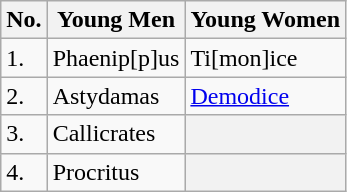<table class="wikitable">
<tr>
<th>No.</th>
<th>Young Men</th>
<th>Young Women</th>
</tr>
<tr>
<td>1.</td>
<td>Phaenip[p]us</td>
<td>Ti[mon]ice</td>
</tr>
<tr>
<td>2.</td>
<td>Astydamas</td>
<td><a href='#'>Demodice</a></td>
</tr>
<tr>
<td>3.</td>
<td>Callicrates</td>
<th></th>
</tr>
<tr>
<td>4.</td>
<td>Procritus</td>
<th></th>
</tr>
</table>
